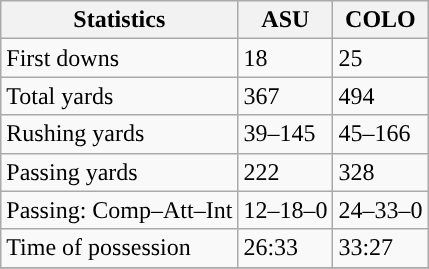<table class="wikitable" style="float: left;">
<tr>
<th>Statistics</th>
<th>ASU</th>
<th>COLO</th>
</tr>
<tr>
<td>First downs</td>
<td>18</td>
<td>25</td>
</tr>
<tr>
<td>Total yards</td>
<td>367</td>
<td>494</td>
</tr>
<tr>
<td>Rushing yards</td>
<td>39–145</td>
<td>45–166</td>
</tr>
<tr>
<td>Passing yards</td>
<td>222</td>
<td>328</td>
</tr>
<tr>
<td>Passing: Comp–Att–Int</td>
<td>12–18–0</td>
<td>24–33–0</td>
</tr>
<tr>
<td>Time of possession</td>
<td>26:33</td>
<td>33:27</td>
</tr>
<tr>
</tr>
</table>
